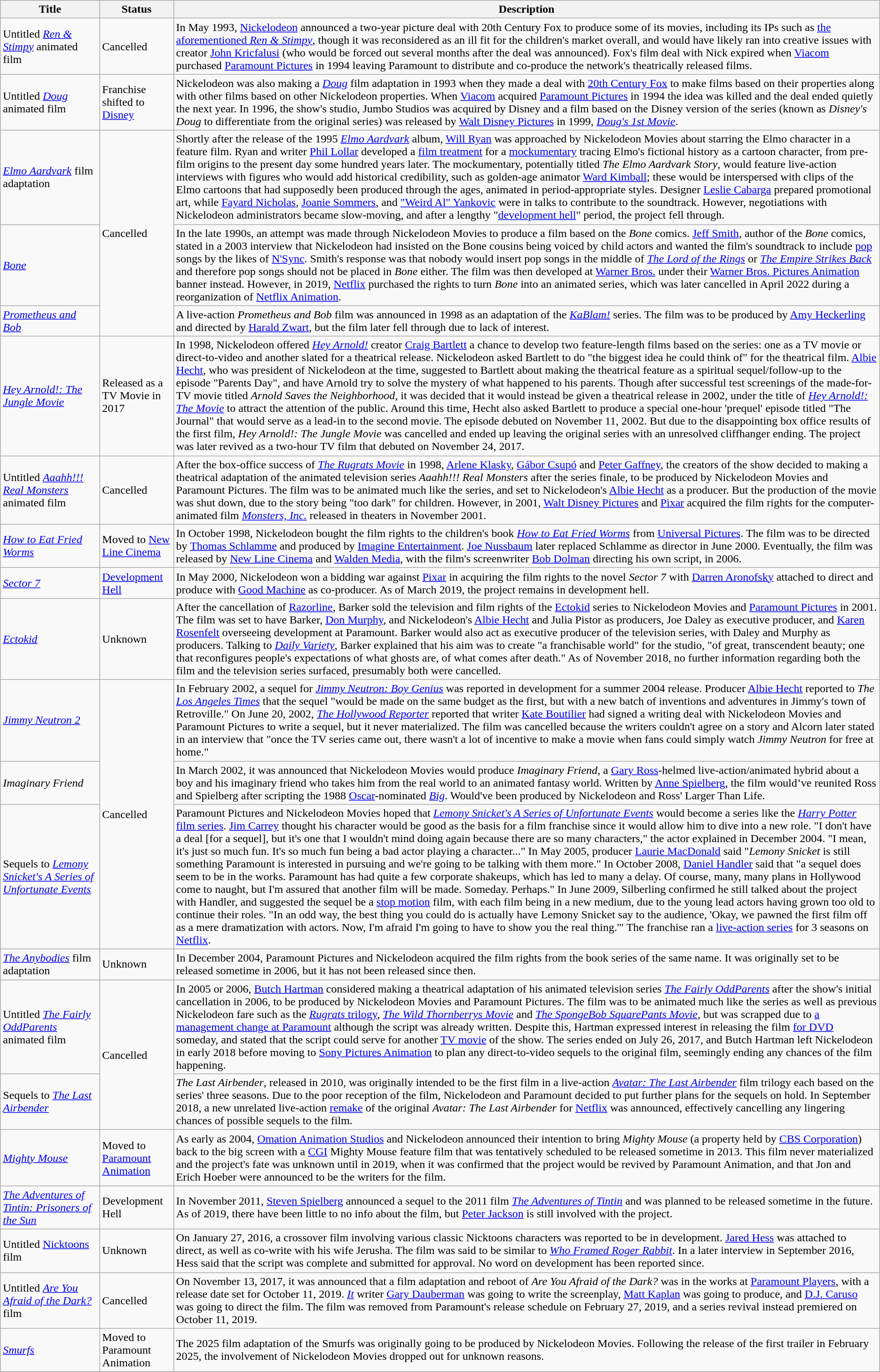<table class="wikitable sortable mw-collapsible">
<tr>
<th style="width:100pt;">Title</th>
<th>Status</th>
<th>Description</th>
</tr>
<tr>
<td>Untitled <em><a href='#'>Ren & Stimpy</a></em> animated film</td>
<td>Cancelled</td>
<td>In May 1993, <a href='#'>Nickelodeon</a> announced a two-year picture deal with 20th Century Fox to produce some of its movies, including its IPs such as <a href='#'>the aforementioned <em>Ren & Stimpy</em></a>, though it was reconsidered as an ill fit for the children's market overall, and would have likely ran into creative issues with creator <a href='#'>John Kricfalusi</a> (who would be forced out several months after the deal was announced). Fox's film deal with Nick expired when <a href='#'>Viacom</a> purchased <a href='#'>Paramount Pictures</a> in 1994 leaving Paramount to distribute and co-produce the network's theatrically released films.</td>
</tr>
<tr>
<td>Untitled <em><a href='#'>Doug</a></em> animated film</td>
<td>Franchise shifted to <a href='#'>Disney</a></td>
<td>Nickelodeon was also making a <em><a href='#'>Doug</a></em> film adaptation in 1993 when they made a deal with <a href='#'>20th Century Fox</a> to make films based on their properties along with other films based on other Nickelodeon properties. When <a href='#'>Viacom</a> acquired <a href='#'>Paramount Pictures</a> in 1994 the idea was killed and the deal ended quietly the next year. In 1996, the show's studio, Jumbo Studios was acquired by Disney and a film based on the Disney version of the series (known as <em>Disney's Doug</em> to differentiate from the original series) was released by <a href='#'>Walt Disney Pictures</a> in 1999, <em><a href='#'>Doug's 1st Movie</a></em>.</td>
</tr>
<tr>
<td><em><a href='#'>Elmo Aardvark</a></em> film adaptation</td>
<td rowspan="3”">Cancelled</td>
<td>Shortly after the release of the 1995 <em><a href='#'>Elmo Aardvark</a></em> album, <a href='#'>Will Ryan</a> was approached by Nickelodeon Movies about starring the Elmo character in a feature film. Ryan and writer <a href='#'>Phil Lollar</a> developed a <a href='#'>film treatment</a> for a <a href='#'>mockumentary</a> tracing Elmo's fictional history as a cartoon character, from pre-film origins to the present day some hundred years later. The mockumentary, potentially titled <em>The Elmo Aardvark Story</em>, would feature live-action interviews with figures who would add historical credibility, such as golden-age animator <a href='#'>Ward Kimball</a>; these would be interspersed with clips of the Elmo cartoons that had supposedly been produced through the ages, animated in period-appropriate styles. Designer <a href='#'>Leslie Cabarga</a> prepared promotional art, while <a href='#'>Fayard Nicholas</a>, <a href='#'>Joanie Sommers</a>, and <a href='#'>"Weird Al" Yankovic</a> were in talks to contribute to the soundtrack. However, negotiations with Nickelodeon administrators became slow-moving, and after a lengthy "<a href='#'>development hell</a>" period, the project fell through.</td>
</tr>
<tr>
<td><em><a href='#'>Bone</a></em></td>
<td>In the late 1990s, an attempt was made through Nickelodeon Movies to produce a film based on the <em>Bone</em> comics. <a href='#'>Jeff Smith</a>, author of the <em>Bone</em> comics, stated in a 2003 interview that Nickelodeon had insisted on the Bone cousins being voiced by child actors and wanted the film's soundtrack to include <a href='#'>pop</a> songs by the likes of <a href='#'>N'Sync</a>. Smith's response was that nobody would insert pop songs in the middle of <em><a href='#'>The Lord of the Rings</a></em> or <em><a href='#'>The Empire Strikes Back</a></em> and therefore pop songs should not be placed in <em>Bone</em> either. The film was then developed at <a href='#'>Warner Bros.</a> under their <a href='#'>Warner Bros. Pictures Animation</a> banner instead. However, in 2019, <a href='#'>Netflix</a> purchased the rights to turn <em>Bone</em> into an animated series, which was later cancelled in April 2022 during a reorganization of <a href='#'>Netflix Animation</a>.</td>
</tr>
<tr>
<td><em><a href='#'>Prometheus and Bob</a></em></td>
<td>A live-action <em>Prometheus and Bob</em> film was announced in 1998 as an adaptation of the <em><a href='#'>KaBlam!</a></em> series. The film was to be produced by <a href='#'>Amy Heckerling</a> and directed by <a href='#'>Harald Zwart</a>, but the film later fell through due to lack of interest.</td>
</tr>
<tr>
<td><em><a href='#'>Hey Arnold!: The Jungle Movie</a></em></td>
<td>Released as a TV Movie in 2017</td>
<td>In 1998, Nickelodeon offered <em><a href='#'>Hey Arnold!</a></em> creator <a href='#'>Craig Bartlett</a> a chance to develop two feature-length films based on the series: one as a TV movie or direct-to-video and another slated for a theatrical release. Nickelodeon asked Bartlett to do "the biggest idea he could think of" for the theatrical film. <a href='#'>Albie Hecht</a>, who was president of Nickelodeon at the time, suggested to Bartlett about making the theatrical feature as a spiritual sequel/follow-up to the episode "Parents Day", and have Arnold try to solve the mystery of what happened to his parents. Though after successful test screenings of the made-for-TV movie titled <em>Arnold Saves the Neighborhood</em>, it was decided that it would instead be given a theatrical release in 2002, under the title of <em><a href='#'>Hey Arnold!: The Movie</a></em> to attract the attention of the public. Around this time, Hecht also asked Bartlett to produce a special one-hour 'prequel' episode titled "The Journal" that would serve as a lead-in to the second movie. The episode debuted on November 11, 2002. But due to the disappointing box office results of the first film, <em>Hey Arnold!: The Jungle Movie</em> was cancelled and ended up leaving the original series with an unresolved cliffhanger ending. The project was later revived as a two-hour TV film that debuted on November 24, 2017.</td>
</tr>
<tr>
<td>Untitled <em><a href='#'>Aaahh!!! Real Monsters</a></em> animated film</td>
<td>Cancelled</td>
<td>After the box-office success of <em><a href='#'>The Rugrats Movie</a></em> in 1998, <a href='#'>Arlene Klasky</a>, <a href='#'>Gábor Csupó</a> and <a href='#'>Peter Gaffney</a>, the creators of the show decided to making a theatrical adaptation of the animated television series <em>Aaahh!!! Real Monsters</em> after the series finale, to be produced by Nickelodeon Movies and Paramount Pictures. The film was to be animated much like the series, and set to Nickelodeon's <a href='#'>Albie Hecht</a> as a producer. But the production of the movie was shut down, due to the story being "too dark" for children. However, in 2001, <a href='#'>Walt Disney Pictures</a> and <a href='#'>Pixar</a> acquired the film rights for the computer-animated film <em><a href='#'>Monsters, Inc.</a></em> released in theaters in November 2001.</td>
</tr>
<tr>
<td><em><a href='#'>How to Eat Fried Worms</a></em></td>
<td>Moved to <a href='#'>New Line Cinema</a></td>
<td>In October 1998, Nickelodeon bought the film rights to the children's book <em><a href='#'>How to Eat Fried Worms</a></em> from <a href='#'>Universal Pictures</a>. The film was to be directed by <a href='#'>Thomas Schlamme</a> and produced by <a href='#'>Imagine Entertainment</a>. <a href='#'>Joe Nussbaum</a> later replaced Schlamme as director in June 2000. Eventually, the film was released by <a href='#'>New Line Cinema</a> and <a href='#'>Walden Media</a>, with the film's screenwriter <a href='#'>Bob Dolman</a> directing his own script, in 2006.</td>
</tr>
<tr>
<td><em><a href='#'>Sector 7</a></em></td>
<td><a href='#'>Development Hell</a></td>
<td>In May 2000, Nickelodeon won a bidding war against <a href='#'>Pixar</a> in acquiring the film rights to the novel <em>Sector 7</em> with <a href='#'>Darren Aronofsky</a> attached to direct and produce with <a href='#'>Good Machine</a> as co-producer. As of March 2019, the project remains in development hell.</td>
</tr>
<tr>
<td><em><a href='#'>Ectokid</a></em></td>
<td>Unknown</td>
<td>After the cancellation of <a href='#'>Razorline</a>, Barker sold the television and film rights of the <a href='#'>Ectokid</a> series to Nickelodeon Movies and <a href='#'>Paramount Pictures</a> in 2001. The film was set to have Barker, <a href='#'>Don Murphy</a>, and Nickelodeon's <a href='#'>Albie Hecht</a> and Julia Pistor as producers, Joe Daley as executive producer, and <a href='#'>Karen Rosenfelt</a> overseeing development at Paramount. Barker would also act as executive producer of the television series, with Daley and Murphy as producers. Talking to <em><a href='#'>Daily Variety</a></em>, Barker explained that his aim was to create "a franchisable world" for the studio, "of great, transcendent beauty; one that reconfigures people's expectations of what ghosts are, of what comes after death." As of November 2018, no further information regarding both the film and the television series surfaced, presumably both were cancelled.</td>
</tr>
<tr>
<td><em><a href='#'>Jimmy Neutron 2</a></em></td>
<td rowspan="3”">Cancelled</td>
<td>In February 2002, a sequel for <em><a href='#'>Jimmy Neutron: Boy Genius</a></em> was reported in development for a summer 2004 release. Producer <a href='#'>Albie Hecht</a> reported to <em>The <a href='#'>Los Angeles Times</a></em> that the sequel "would be made on the same budget as the first, but with a new batch of inventions and adventures in Jimmy's town of Retroville." On June 20, 2002, <em><a href='#'>The Hollywood Reporter</a></em> reported that writer <a href='#'>Kate Boutilier</a> had signed a writing deal with Nickelodeon Movies and Paramount Pictures to write a sequel, but it never materialized. The film was cancelled because the writers couldn't agree on a story and Alcorn later stated in an interview that "once the TV series came out, there wasn't a lot of incentive to make a movie when fans could simply watch <em>Jimmy Neutron</em> for free at home."</td>
</tr>
<tr>
<td><em>Imaginary Friend</em></td>
<td>In March 2002, it was announced that Nickelodeon Movies would produce <em>Imaginary Friend</em>, a <a href='#'>Gary Ross</a>-helmed live-action/animated hybrid about a boy and his imaginary friend who takes him from the real world to an animated fantasy world. Written by <a href='#'>Anne Spielberg</a>, the film would’ve reunited Ross and Spielberg after scripting the 1988 <a href='#'>Oscar</a>-nominated <a href='#'><em>Big</em></a>. Would've been produced by Nickelodeon and Ross' Larger Than Life.</td>
</tr>
<tr>
<td>Sequels to <em><a href='#'>Lemony Snicket's A Series of Unfortunate Events</a></em></td>
<td>Paramount Pictures and Nickelodeon Movies hoped that <em><a href='#'>Lemony Snicket's A Series of Unfortunate Events</a></em> would become a series like the <a href='#'><em>Harry Potter</em> film series</a>. <a href='#'>Jim Carrey</a> thought his character would be good as the basis for a film franchise since it would allow him to dive into a new role. "I don't have a deal [for a sequel], but it's one that I wouldn't mind doing again because there are so many characters," the actor explained in December 2004. "I mean, it's just so much fun. It's so much fun being a bad actor playing a character..." In May 2005, producer <a href='#'>Laurie MacDonald</a> said "<em>Lemony Snicket</em> is still something Paramount is interested in pursuing and we're going to be talking with them more." In October 2008, <a href='#'>Daniel Handler</a> said that "a sequel does seem to be in the works. Paramount has had quite a few corporate shakeups, which has led to many a delay. Of course, many, many plans in Hollywood come to naught, but I'm assured that another film will be made. Someday. Perhaps." In June 2009, Silberling confirmed he still talked about the project with Handler, and suggested the sequel be a <a href='#'>stop motion</a> film, with each film being in a new medium, due to the young lead actors having grown too old to continue their roles. "In an odd way, the best thing you could do is actually have Lemony Snicket say to the audience, 'Okay, we pawned the first film off as a mere dramatization with actors. Now, I'm afraid I'm going to have to show you the real thing.'" The franchise ran a <a href='#'>live-action series</a> for 3 seasons on <a href='#'>Netflix</a>.</td>
</tr>
<tr>
<td><em><a href='#'>The Anybodies</a></em> film adaptation</td>
<td>Unknown</td>
<td>In December 2004, Paramount Pictures and Nickelodeon acquired the film rights from the book series of the same name. It was originally set to be released sometime in 2006, but it has not been released since then.</td>
</tr>
<tr>
<td>Untitled <em><a href='#'>The Fairly OddParents</a></em> animated film</td>
<td rowspan="2">Cancelled</td>
<td>In 2005 or 2006, <a href='#'>Butch Hartman</a> considered making a theatrical adaptation of his animated television series <em><a href='#'>The Fairly OddParents</a></em> after the show's initial cancellation in 2006, to be produced by Nickelodeon Movies and Paramount Pictures. The film was to be animated much like the series as well as previous Nickelodeon fare such as the <a href='#'><em>Rugrats</em> trilogy</a>, <em><a href='#'>The Wild Thornberrys Movie</a></em> and <em><a href='#'>The SpongeBob SquarePants Movie</a></em>, but was scrapped due to <a href='#'>a management change at Paramount</a> although the script was already written. Despite this, Hartman expressed interest in releasing the film <a href='#'>for DVD</a> someday, and stated that the script could serve for another <a href='#'>TV movie</a> of the show. The series ended on July 26, 2017, and Butch Hartman left Nickelodeon in early 2018 before moving to <a href='#'>Sony Pictures Animation</a> to plan any direct-to-video sequels to the original film, seemingly ending any chances of the film happening.</td>
</tr>
<tr>
<td>Sequels to <em><a href='#'>The Last Airbender</a></em></td>
<td><em>The Last Airbender</em>, released in 2010, was originally intended to be the first film in a live-action <em><a href='#'>Avatar: The Last Airbender</a></em> film trilogy each based on the series' three seasons. Due to the poor reception of the film, Nickelodeon and Paramount decided to put further plans for the sequels on hold. In September 2018, a new unrelated live-action <a href='#'>remake</a> of the original <em>Avatar: The Last Airbender</em> for <a href='#'>Netflix</a> was announced, effectively cancelling any lingering chances of possible sequels to the film.</td>
</tr>
<tr>
<td><em><a href='#'>Mighty Mouse</a></em></td>
<td>Moved to <a href='#'>Paramount Animation</a></td>
<td>As early as 2004, <a href='#'>Omation Animation Studios</a> and Nickelodeon announced their intention to bring <em>Mighty Mouse</em> (a property held by <a href='#'>CBS Corporation</a>) back to the big screen with a <a href='#'>CGI</a> Mighty Mouse feature film that was tentatively scheduled to be released sometime in 2013. This film never materialized and the project's fate was unknown until in 2019, when it was confirmed that the project would be revived by Paramount Animation, and that Jon and Erich Hoeber were announced to be the writers for the film.</td>
</tr>
<tr>
<td><em><a href='#'>The Adventures of Tintin: Prisoners of the Sun</a></em></td>
<td>Development Hell</td>
<td>In November 2011, <a href='#'>Steven Spielberg</a> announced a sequel to the 2011 film <em><a href='#'>The Adventures of Tintin</a></em> and was planned to be released sometime in the future.  As of 2019, there have been little to no info about the film, but <a href='#'>Peter Jackson</a> is still involved with the project.</td>
</tr>
<tr>
<td>Untitled <a href='#'>Nicktoons</a> film</td>
<td>Unknown</td>
<td>On January 27, 2016, a crossover film involving various classic Nicktoons characters was reported to be in development. <a href='#'>Jared Hess</a> was attached to direct, as well as co-write with his wife Jerusha. The film was said to be similar to <em><a href='#'>Who Framed Roger Rabbit</a></em>. In a later interview in September 2016, Hess said that the script was complete and submitted for approval. No word on development has been reported since.</td>
</tr>
<tr>
<td>Untitled <em><a href='#'>Are You Afraid of the Dark?</a></em> film</td>
<td>Cancelled</td>
<td>On November 13, 2017, it was announced that a film adaptation and reboot of <em>Are You Afraid of the Dark?</em> was in the works at <a href='#'>Paramount Players</a>, with a release date set for October 11, 2019. <em><a href='#'>It</a></em> writer <a href='#'>Gary Dauberman</a> was going to write the screenplay, <a href='#'>Matt Kaplan</a> was going to produce, and <a href='#'>D.J. Caruso</a> was going to direct the film. The film was removed from Paramount's release schedule on February 27, 2019, and a series revival instead premiered on October 11, 2019.</td>
</tr>
<tr>
<td><em><a href='#'>Smurfs</a></em></td>
<td>Moved to Paramount Animation</td>
<td>The 2025 film adaptation of the Smurfs was originally going to be produced by Nickelodeon Movies. Following the release of the first trailer in February 2025, the involvement of Nickelodeon Movies dropped out for unknown reasons.</td>
</tr>
</table>
